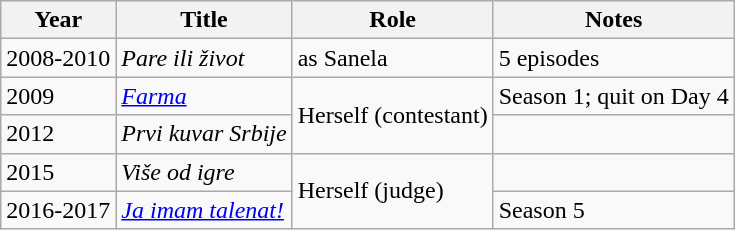<table class="wikitable">
<tr>
<th>Year</th>
<th>Title</th>
<th>Role</th>
<th>Notes</th>
</tr>
<tr>
<td>2008-2010</td>
<td><em>Pare ili život</em></td>
<td>as Sanela</td>
<td>5 episodes</td>
</tr>
<tr>
<td>2009</td>
<td><em><a href='#'>Farma</a></em></td>
<td rowspan="2">Herself (contestant)</td>
<td>Season 1; quit on Day 4</td>
</tr>
<tr>
<td>2012</td>
<td><em>Prvi kuvar Srbije</em></td>
<td></td>
</tr>
<tr>
<td>2015</td>
<td><em>Više od igre</em></td>
<td rowspan="2">Herself (judge)</td>
<td></td>
</tr>
<tr>
<td>2016-2017</td>
<td><em><a href='#'>Ja imam talenat!</a></em></td>
<td>Season 5</td>
</tr>
</table>
